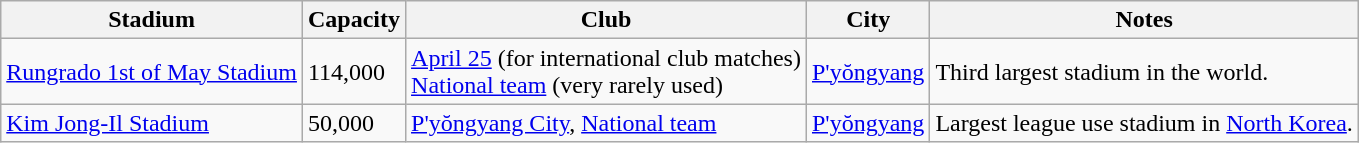<table class="wikitable">
<tr>
<th>Stadium</th>
<th>Capacity</th>
<th>Club</th>
<th>City</th>
<th>Notes</th>
</tr>
<tr>
<td style="text-align:left;"><a href='#'>Rungrado 1st of May Stadium</a></td>
<td style="text-align:left;">114,000</td>
<td><a href='#'>April 25</a> (for international club matches)<br> <a href='#'>National team</a> (very rarely used)</td>
<td><a href='#'>P'yŏngyang</a></td>
<td>Third largest stadium in the world.</td>
</tr>
<tr>
<td style="text-align:left;"><a href='#'>Kim Jong-Il Stadium</a></td>
<td style="text-align:left;">50,000</td>
<td><a href='#'>P'yŏngyang City</a>, <a href='#'>National team</a></td>
<td><a href='#'>P'yŏngyang</a></td>
<td>Largest league use stadium in <a href='#'>North Korea</a>.</td>
</tr>
</table>
